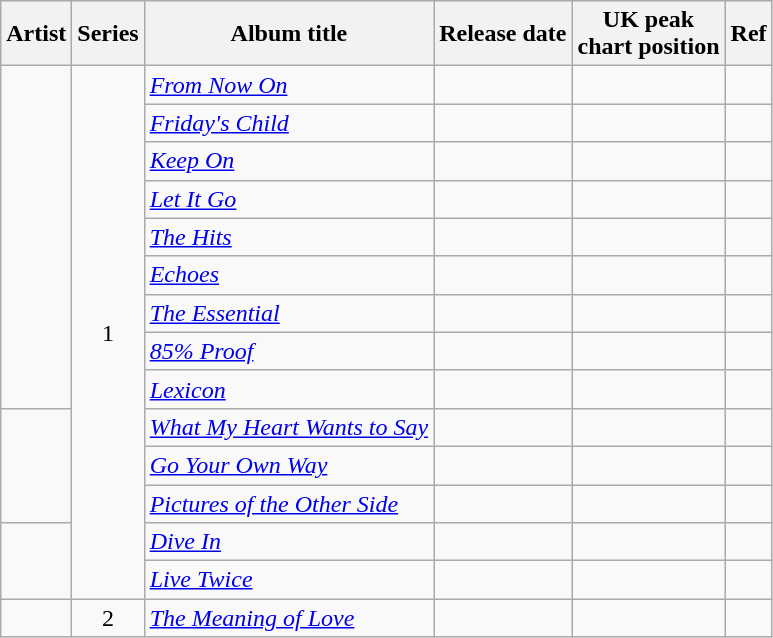<table class="wikitable sortable">
<tr>
<th>Artist</th>
<th>Series</th>
<th>Album title</th>
<th>Release date</th>
<th>UK peak<br>chart position</th>
<th class="unsortable">Ref</th>
</tr>
<tr>
<td rowspan="9"></td>
<td rowspan="14" style="text-align:center;">1</td>
<td><em><a href='#'>From Now On</a></em></td>
<td></td>
<td style="text-align:center;"></td>
<td></td>
</tr>
<tr>
<td><em><a href='#'>Friday's Child</a></em></td>
<td></td>
<td style="text-align:center;"></td>
<td></td>
</tr>
<tr>
<td><em><a href='#'>Keep On</a></em></td>
<td></td>
<td style="text-align:center;"></td>
<td></td>
</tr>
<tr>
<td><em><a href='#'>Let It Go</a></em></td>
<td></td>
<td style="text-align:center;"></td>
<td></td>
</tr>
<tr>
<td><em><a href='#'>The Hits</a></em></td>
<td></td>
<td style="text-align:center;"></td>
<td></td>
</tr>
<tr>
<td><em><a href='#'>Echoes</a></em></td>
<td></td>
<td style="text-align:center;"></td>
<td></td>
</tr>
<tr>
<td><em><a href='#'>The Essential</a></em></td>
<td></td>
<td style="text-align:center;"></td>
<td></td>
</tr>
<tr>
<td><em><a href='#'>85% Proof</a></em></td>
<td></td>
<td style="text-align:center;"></td>
<td></td>
</tr>
<tr>
<td><em><a href='#'>Lexicon</a></em></td>
<td></td>
<td style="text-align:center;"></td>
<td></td>
</tr>
<tr>
<td rowspan="3"></td>
<td><em><a href='#'>What My Heart Wants to Say</a></em></td>
<td></td>
<td style="text-align:center;"></td>
<td></td>
</tr>
<tr>
<td><em><a href='#'>Go Your Own Way</a></em></td>
<td></td>
<td style="text-align:center;"></td>
<td></td>
</tr>
<tr>
<td><em><a href='#'>Pictures of the Other Side</a></em></td>
<td></td>
<td style="text-align:center;"></td>
<td></td>
</tr>
<tr>
<td rowspan="2"></td>
<td><em><a href='#'>Dive In</a></em></td>
<td></td>
<td style="text-align:center;"></td>
<td></td>
</tr>
<tr>
<td><em><a href='#'>Live Twice</a></em></td>
<td></td>
<td style="text-align:center;"></td>
<td></td>
</tr>
<tr>
<td></td>
<td style="text-align:center;">2</td>
<td><em><a href='#'>The Meaning of Love</a></em></td>
<td></td>
<td style="text-align:center;"></td>
<td></td>
</tr>
</table>
